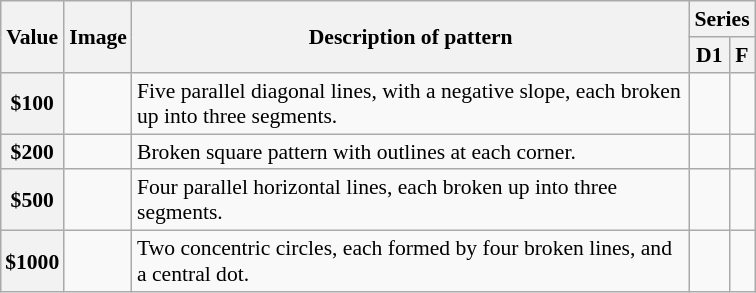<table class="wikitable" style="font-size: 90%;float:right;text-align:left;width:35em;">
<tr>
<th rowspan=2>Value</th>
<th rowspan=2>Image</th>
<th rowspan=2>Description of pattern</th>
<th colspan=2>Series</th>
</tr>
<tr>
<th>D1</th>
<th>F</th>
</tr>
<tr>
<th>$100</th>
<td style="text-align:center;"></td>
<td>Five parallel diagonal lines, with a negative slope, each broken up into three segments.</td>
<td></td>
<td></td>
</tr>
<tr>
<th>$200</th>
<td style="text-align:center;"></td>
<td>Broken square pattern with outlines at each corner.</td>
<td></td>
<td></td>
</tr>
<tr>
<th>$500</th>
<td style="text-align:center;"></td>
<td>Four parallel horizontal lines, each broken up into three segments.</td>
<td></td>
<td></td>
</tr>
<tr>
<th>$1000</th>
<td style="text-align:center;"></td>
<td>Two concentric circles, each formed by four broken lines, and a central dot.</td>
<td></td>
<td></td>
</tr>
</table>
